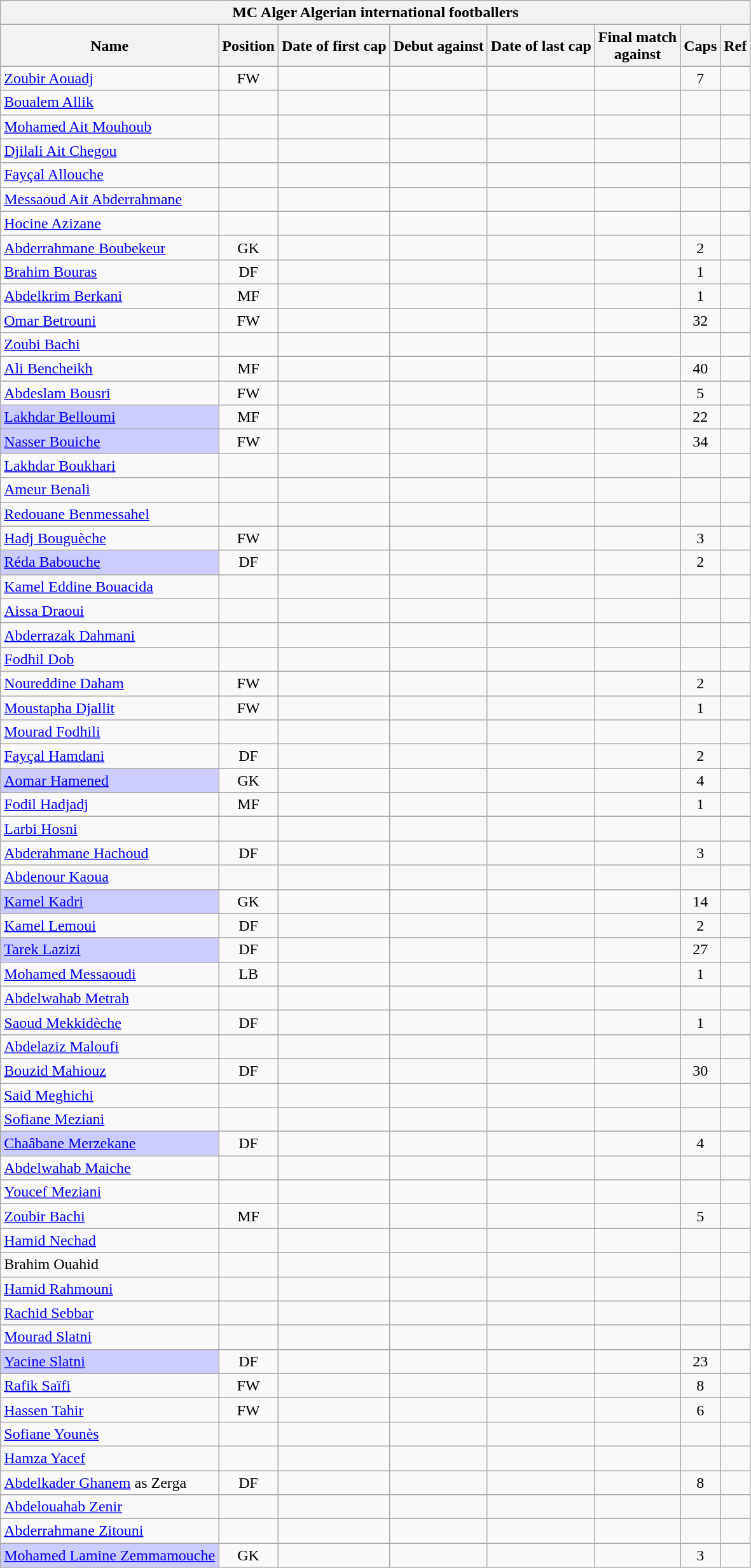<table class="wikitable plainrowheaders sortable" style="text-align: center;">
<tr>
<th colspan=8>MC Alger Algerian international footballers</th>
</tr>
<tr>
<th scope="col">Name</th>
<th scope="col">Position</th>
<th scope="col">Date of first cap</th>
<th scope="col">Debut against</th>
<th scope="col">Date of last cap</th>
<th scope="col">Final match<br>against</th>
<th scope="col">Caps</th>
<th scope="col" class="unsortable">Ref</th>
</tr>
<tr>
<td scope="row" align="left"><a href='#'>Zoubir Aouadj</a></td>
<td align="center">FW</td>
<td align="center"></td>
<td align="left"></td>
<td align="center"></td>
<td align="left"></td>
<td align="center">7</td>
<td></td>
</tr>
<tr>
<td scope="row" align="left"><a href='#'>Boualem Allik</a></td>
<td align="center"></td>
<td align="center"></td>
<td align="left"></td>
<td align="center"></td>
<td align="left"></td>
<td align="center"></td>
<td></td>
</tr>
<tr>
<td scope="row" align="left"><a href='#'>Mohamed Ait Mouhoub</a></td>
<td align="center"></td>
<td align="center"></td>
<td align="left"></td>
<td align="center"></td>
<td align="left"></td>
<td align="center"></td>
<td></td>
</tr>
<tr>
<td scope="row" align="left"><a href='#'>Djilali Ait Chegou</a></td>
<td align="center"></td>
<td align="center"></td>
<td align="left"></td>
<td align="center"></td>
<td align="left"></td>
<td align="center"></td>
<td></td>
</tr>
<tr>
<td scope="row" align="left"><a href='#'>Fayçal Allouche</a></td>
<td align="center"></td>
<td align="center"></td>
<td align="left"></td>
<td align="center"></td>
<td align="left"></td>
<td align="center"></td>
<td></td>
</tr>
<tr>
<td scope="row" align="left"><a href='#'>Messaoud Ait Abderrahmane</a></td>
<td align="center"></td>
<td align="center"></td>
<td align="left"></td>
<td align="center"></td>
<td align="left"></td>
<td align="center"></td>
<td></td>
</tr>
<tr>
<td scope="row" align="left"><a href='#'>Hocine Azizane</a></td>
<td align="center"></td>
<td align="center"></td>
<td align="left"></td>
<td align="center"></td>
<td align="left"></td>
<td align="center"></td>
<td></td>
</tr>
<tr>
<td scope="row" align="left"><a href='#'>Abderrahmane Boubekeur</a></td>
<td align="center">GK</td>
<td align="center"></td>
<td align="left"></td>
<td align="center"></td>
<td align="left"></td>
<td align="center">2</td>
<td></td>
</tr>
<tr>
<td scope="row" align="left"><a href='#'>Brahim Bouras</a></td>
<td align="center">DF</td>
<td align="center"></td>
<td align="left"></td>
<td align="center"></td>
<td align="left"></td>
<td align="center">1</td>
<td></td>
</tr>
<tr>
<td scope="row" align="left"><a href='#'>Abdelkrim Berkani</a></td>
<td align="center">MF</td>
<td align="center"></td>
<td align="left"></td>
<td align="center"></td>
<td align="left"></td>
<td align="center">1</td>
<td></td>
</tr>
<tr>
<td scope="row" align="left"><a href='#'>Omar Betrouni</a></td>
<td align="center">FW</td>
<td align="center"></td>
<td align="left"></td>
<td align="center"></td>
<td align="left"></td>
<td align="center">32</td>
<td></td>
</tr>
<tr>
<td scope="row" align="left"><a href='#'>Zoubi Bachi</a></td>
<td align="center"></td>
<td align="center"></td>
<td align="left"></td>
<td align="center"></td>
<td align="left"></td>
<td align="center"></td>
<td></td>
</tr>
<tr>
<td scope="row" align="left"><a href='#'>Ali Bencheikh</a></td>
<td align="center">MF</td>
<td align="center"></td>
<td align="left"></td>
<td align="center"></td>
<td align="left"></td>
<td align="center">40</td>
<td></td>
</tr>
<tr>
<td scope="row" align="left"><a href='#'>Abdeslam Bousri</a></td>
<td align="center">FW</td>
<td align="center"></td>
<td align="left"></td>
<td align="center"></td>
<td align="left"></td>
<td align="center">5</td>
<td></td>
</tr>
<tr>
<td scope="row" style="background-color:#CCCCFF" align="left"><a href='#'>Lakhdar Belloumi</a></td>
<td align="center">MF</td>
<td align="center"></td>
<td align="left"></td>
<td align="center"></td>
<td align="left"></td>
<td align="center">22</td>
<td></td>
</tr>
<tr>
<td scope="row" style="background-color:#CCCCFF" align="left"><a href='#'>Nasser Bouiche</a></td>
<td align="center">FW</td>
<td align="center"></td>
<td align="left"></td>
<td align="center"></td>
<td align="left"></td>
<td align="center">34</td>
<td></td>
</tr>
<tr>
<td scope="row" align="left"><a href='#'>Lakhdar Boukhari</a></td>
<td align="center"></td>
<td align="center"></td>
<td align="left"></td>
<td align="center"></td>
<td align="left"></td>
<td align="center"></td>
<td></td>
</tr>
<tr>
<td scope="row" align="left"><a href='#'>Ameur Benali</a></td>
<td align="center"></td>
<td align="center"></td>
<td align="left"></td>
<td align="center"></td>
<td align="left"></td>
<td align="center"></td>
<td></td>
</tr>
<tr>
<td scope="row" align="left"><a href='#'>Redouane Benmessahel</a></td>
<td align="center"></td>
<td align="center"></td>
<td align="left"></td>
<td align="center"></td>
<td align="left"></td>
<td align="center"></td>
<td></td>
</tr>
<tr>
<td scope="row" align="left"><a href='#'>Hadj Bouguèche</a></td>
<td align="center">FW</td>
<td align="center"></td>
<td align="left"></td>
<td align="center"></td>
<td align="left"></td>
<td align="center">3</td>
<td></td>
</tr>
<tr>
<td scope="row" style="background-color:#CCCCFF" align="left"><a href='#'>Réda Babouche</a></td>
<td align="center">DF</td>
<td align="center"></td>
<td align="left"></td>
<td align="center"></td>
<td align="left"></td>
<td align="center">2</td>
<td></td>
</tr>
<tr>
<td scope="row" align="left"><a href='#'>Kamel Eddine Bouacida</a></td>
<td align="center"></td>
<td align="center"></td>
<td align="left"></td>
<td align="center"></td>
<td align="left"></td>
<td align="center"></td>
<td></td>
</tr>
<tr>
<td scope="row" align="left"><a href='#'>Aissa Draoui</a></td>
<td align="center"></td>
<td align="center"></td>
<td align="left"></td>
<td align="center"></td>
<td align="left"></td>
<td align="center"></td>
<td></td>
</tr>
<tr>
<td scope="row" align="left"><a href='#'>Abderrazak Dahmani</a></td>
<td align="center"></td>
<td align="center"></td>
<td align="left"></td>
<td align="center"></td>
<td align="left"></td>
<td align="center"></td>
<td></td>
</tr>
<tr>
<td scope="row" align="left"><a href='#'>Fodhil Dob</a></td>
<td align="center"></td>
<td align="center"></td>
<td align="left"></td>
<td align="center"></td>
<td align="left"></td>
<td align="center"></td>
<td></td>
</tr>
<tr>
<td scope="row" align="left"><a href='#'>Noureddine Daham</a></td>
<td align="center">FW</td>
<td align="center"></td>
<td align="left"></td>
<td align="center"></td>
<td align="left"></td>
<td align="center">2</td>
<td></td>
</tr>
<tr>
<td scope="row" align="left"><a href='#'>Moustapha Djallit</a></td>
<td align="center">FW</td>
<td align="center"></td>
<td align="left"></td>
<td align="center"></td>
<td align="left"></td>
<td align="center">1</td>
<td></td>
</tr>
<tr>
<td scope="row" align="left"><a href='#'>Mourad Fodhili</a></td>
<td align="center"></td>
<td align="center"></td>
<td align="left"></td>
<td align="center"></td>
<td align="left"></td>
<td align="center"></td>
<td></td>
</tr>
<tr>
<td scope="row" align="left"><a href='#'>Fayçal Hamdani</a></td>
<td align="center">DF</td>
<td align="center"></td>
<td align="left"></td>
<td align="center"></td>
<td align="left"></td>
<td align="center">2</td>
<td></td>
</tr>
<tr>
<td scope="row" style="background-color:#CCCCFF" align="left"><a href='#'>Aomar Hamened</a></td>
<td align="center">GK</td>
<td align="center"></td>
<td align="left"></td>
<td align="center"></td>
<td align="left"></td>
<td align="center">4</td>
<td></td>
</tr>
<tr>
<td scope="row" align="left"><a href='#'>Fodil Hadjadj</a></td>
<td align="center">MF</td>
<td align="center"></td>
<td align="left"></td>
<td align="center"></td>
<td align="left"></td>
<td align="center">1</td>
<td></td>
</tr>
<tr>
<td scope="row" align="left"><a href='#'>Larbi Hosni</a></td>
<td align="center"></td>
<td align="center"></td>
<td align="left"></td>
<td align="center"></td>
<td align="left"></td>
<td align="center"></td>
<td></td>
</tr>
<tr>
<td scope="row" align="left"><a href='#'>Abderahmane Hachoud</a></td>
<td align="center">DF</td>
<td align="center"></td>
<td align="left"></td>
<td align="center"></td>
<td align="left"></td>
<td align="center">3</td>
<td></td>
</tr>
<tr>
<td scope="row" align="left"><a href='#'>Abdenour Kaoua</a></td>
<td align="center"></td>
<td align="center"></td>
<td align="left"></td>
<td align="center"></td>
<td align="left"></td>
<td align="center"></td>
<td></td>
</tr>
<tr>
<td scope="row" style="background-color:#CCCCFF" align="left"><a href='#'>Kamel Kadri</a></td>
<td align="center">GK</td>
<td align="center"></td>
<td align="left"></td>
<td align="center"></td>
<td align="left"></td>
<td align="center">14</td>
<td></td>
</tr>
<tr>
<td scope="row" align="left"><a href='#'>Kamel Lemoui</a></td>
<td align="center">DF</td>
<td align="center"></td>
<td align="left"></td>
<td align="center"></td>
<td align="left"></td>
<td align="center">2</td>
<td></td>
</tr>
<tr>
<td scope="row" style="background-color:#CCCCFF" align="left"><a href='#'>Tarek Lazizi</a></td>
<td align="center">DF</td>
<td align="center"></td>
<td align="left"></td>
<td align="center"></td>
<td align="left"></td>
<td align="center">27</td>
<td></td>
</tr>
<tr>
<td scope="row" align="left"><a href='#'>Mohamed Messaoudi</a></td>
<td align="center">LB</td>
<td align="center"></td>
<td align="left"></td>
<td align="center"></td>
<td align="left"></td>
<td align="center">1</td>
<td></td>
</tr>
<tr>
<td scope="row" align="left"><a href='#'>Abdelwahab Metrah</a></td>
<td align="center"></td>
<td align="center"></td>
<td align="left"></td>
<td align="center"></td>
<td align="left"></td>
<td align="center"></td>
<td></td>
</tr>
<tr>
<td scope="row" align="left"><a href='#'>Saoud Mekkidèche</a></td>
<td align="center">DF</td>
<td align="center"></td>
<td align="left"></td>
<td align="center"></td>
<td align="left"></td>
<td align="center">1</td>
<td></td>
</tr>
<tr>
<td scope="row" align="left"><a href='#'>Abdelaziz Maloufi</a></td>
<td align="center"></td>
<td align="center"></td>
<td align="left"></td>
<td align="center"></td>
<td align="left"></td>
<td align="center"></td>
<td></td>
</tr>
<tr>
<td scope="row" align="left"><a href='#'>Bouzid Mahiouz</a></td>
<td align="center">DF</td>
<td align="center"></td>
<td align="left"></td>
<td align="center"></td>
<td align="left"></td>
<td align="center">30</td>
<td></td>
</tr>
<tr>
<td scope="row" align="left"><a href='#'>Said Meghichi</a></td>
<td align="center"></td>
<td align="center"></td>
<td align="left"></td>
<td align="center"></td>
<td align="left"></td>
<td align="center"></td>
<td></td>
</tr>
<tr>
<td scope="row" align="left"><a href='#'>Sofiane Meziani</a></td>
<td align="center"></td>
<td align="center"></td>
<td align="left"></td>
<td align="center"></td>
<td align="left"></td>
<td align="center"></td>
<td></td>
</tr>
<tr>
<td scope="row" style="background-color:#CCCCFF" align="left"><a href='#'>Chaâbane Merzekane</a></td>
<td align="center">DF</td>
<td align="center"></td>
<td align="left"></td>
<td align="center"></td>
<td align="left"></td>
<td align="center">4</td>
<td></td>
</tr>
<tr>
<td scope="row" align="left"><a href='#'>Abdelwahab Maiche</a></td>
<td align="center"></td>
<td align="center"></td>
<td align="left"></td>
<td align="center"></td>
<td align="left"></td>
<td align="center"></td>
<td></td>
</tr>
<tr>
<td scope="row" align="left"><a href='#'>Youcef Meziani</a></td>
<td align="center"></td>
<td align="center"></td>
<td align="left"></td>
<td align="center"></td>
<td align="left"></td>
<td align="center"></td>
<td></td>
</tr>
<tr>
<td scope="row" align="left"><a href='#'>Zoubir Bachi</a></td>
<td align="center">MF</td>
<td align="center"></td>
<td align="left"></td>
<td align="center"></td>
<td align="left"></td>
<td align="center">5</td>
<td></td>
</tr>
<tr>
<td scope="row" align="left"><a href='#'>Hamid Nechad</a></td>
<td align="center"></td>
<td align="center"></td>
<td align="left"></td>
<td align="center"></td>
<td align="left"></td>
<td align="center"></td>
<td></td>
</tr>
<tr>
<td scope="row" align="left">Brahim Ouahid</td>
<td align="center"></td>
<td align="center"></td>
<td align="left"></td>
<td align="center"></td>
<td align="left"></td>
<td align="center"></td>
<td></td>
</tr>
<tr>
<td scope="row" align="left"><a href='#'>Hamid Rahmouni</a></td>
<td align="center"></td>
<td align="center"></td>
<td align="left"></td>
<td align="center"></td>
<td align="left"></td>
<td align="center"></td>
<td></td>
</tr>
<tr>
<td scope="row" align="left"><a href='#'>Rachid Sebbar</a></td>
<td align="center"></td>
<td align="center"></td>
<td align="left"></td>
<td align="center"></td>
<td align="left"></td>
<td align="center"></td>
<td></td>
</tr>
<tr>
<td scope="row" align="left"><a href='#'>Mourad Slatni</a></td>
<td align="center"></td>
<td align="center"></td>
<td align="left"></td>
<td align="center"></td>
<td align="left"></td>
<td align="center"></td>
<td></td>
</tr>
<tr>
<td scope="row" style="background-color:#CCCCFF" align="left"><a href='#'>Yacine Slatni</a></td>
<td align="center">DF</td>
<td align="center"></td>
<td align="left"></td>
<td align="center"></td>
<td align="left"></td>
<td align="center">23</td>
<td></td>
</tr>
<tr>
<td scope="row" align="left"><a href='#'>Rafik Saïfi</a></td>
<td align="center">FW</td>
<td align="center"></td>
<td align="left"></td>
<td align="center"></td>
<td align="left"></td>
<td align="center">8</td>
<td></td>
</tr>
<tr>
<td scope="row" align="left"><a href='#'>Hassen Tahir</a></td>
<td align="center">FW</td>
<td align="center"></td>
<td align="left"></td>
<td align="center"></td>
<td align="left"></td>
<td align="center">6</td>
<td></td>
</tr>
<tr>
<td scope="row" align="left"><a href='#'>Sofiane Younès</a></td>
<td align="center"></td>
<td align="center"></td>
<td align="left"></td>
<td align="center"></td>
<td align="left"></td>
<td align="center"></td>
<td></td>
</tr>
<tr>
<td scope="row" align="left"><a href='#'>Hamza Yacef</a></td>
<td align="center"></td>
<td align="center"></td>
<td align="left"></td>
<td align="center"></td>
<td align="left"></td>
<td align="center"></td>
<td></td>
</tr>
<tr>
<td scope="row" align="left"><a href='#'>Abdelkader Ghanem</a> as Zerga</td>
<td align="center">DF</td>
<td align="center"></td>
<td align="left"></td>
<td align="center"></td>
<td align="left"></td>
<td align="center">8</td>
<td></td>
</tr>
<tr>
<td scope="row" align="left"><a href='#'>Abdelouahab Zenir</a></td>
<td align="center"></td>
<td align="center"></td>
<td align="left"></td>
<td align="center"></td>
<td align="left"></td>
<td align="center"></td>
<td></td>
</tr>
<tr>
<td scope="row" align="left"><a href='#'>Abderrahmane Zitouni</a></td>
<td align="center"></td>
<td align="center"></td>
<td align="left"></td>
<td align="center"></td>
<td align="left"></td>
<td align="center"></td>
<td></td>
</tr>
<tr>
<td scope="row" style="background-color:#CCCCFF" align="left"><a href='#'>Mohamed Lamine Zemmamouche</a></td>
<td align="center">GK</td>
<td align="center"></td>
<td align="left"></td>
<td align="center"></td>
<td align="left"></td>
<td align="center">3</td>
<td></td>
</tr>
</table>
